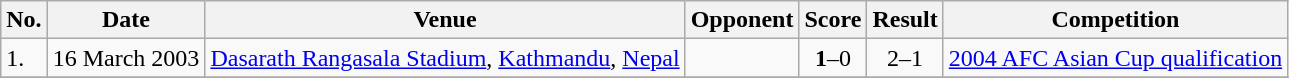<table class="wikitable">
<tr>
<th>No.</th>
<th>Date</th>
<th>Venue</th>
<th>Opponent</th>
<th>Score</th>
<th>Result</th>
<th>Competition</th>
</tr>
<tr>
<td>1.</td>
<td>16 March 2003</td>
<td><a href='#'>Dasarath Rangasala Stadium</a>, <a href='#'>Kathmandu</a>, <a href='#'>Nepal</a></td>
<td></td>
<td align=center><strong>1</strong>–0</td>
<td align=center>2–1</td>
<td><a href='#'>2004 AFC Asian Cup qualification</a></td>
</tr>
<tr>
</tr>
</table>
